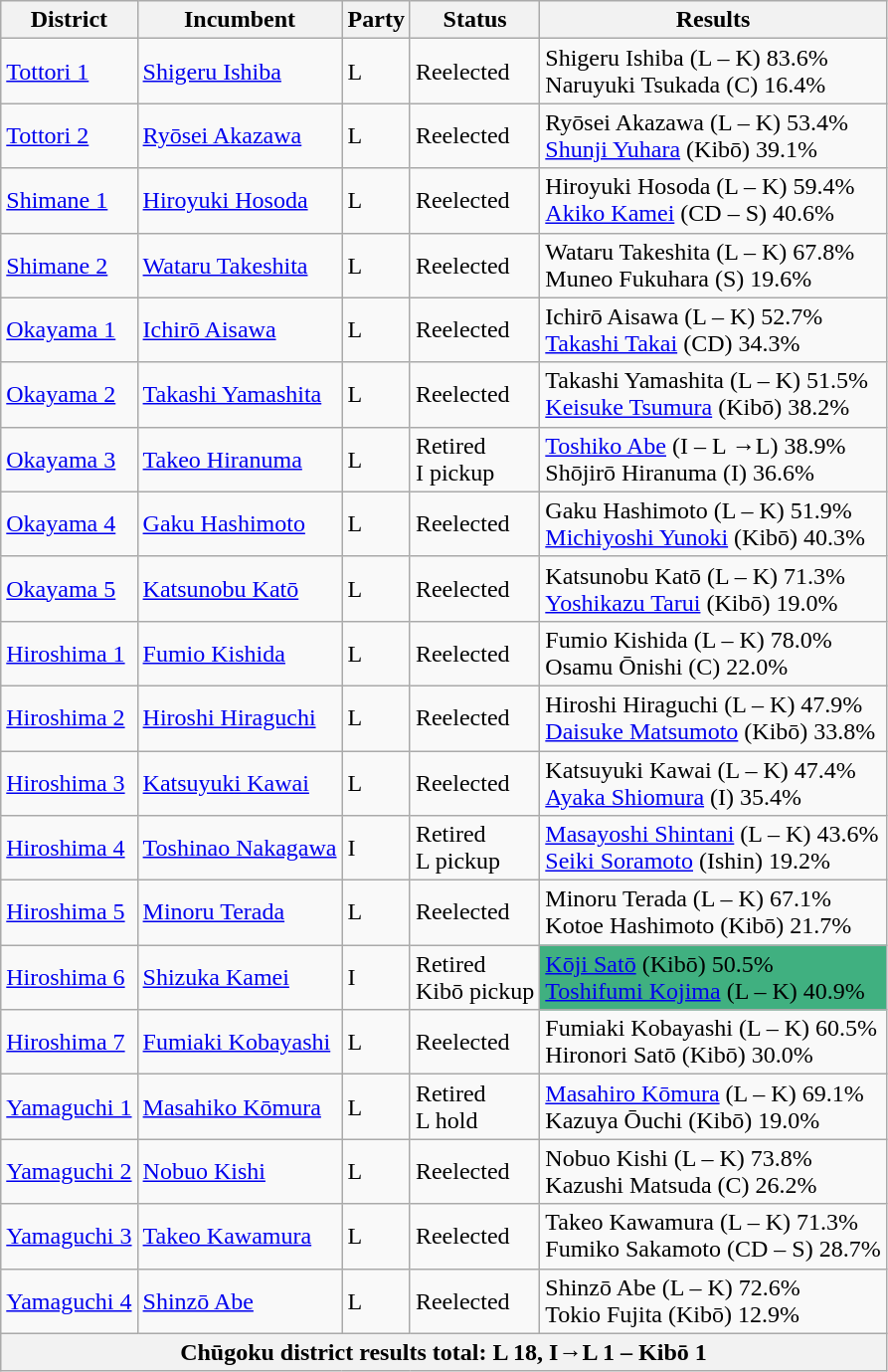<table class="wikitable">
<tr>
<th>District</th>
<th>Incumbent</th>
<th>Party</th>
<th>Status</th>
<th>Results</th>
</tr>
<tr>
<td><a href='#'>Tottori 1</a></td>
<td><a href='#'>Shigeru Ishiba</a></td>
<td>L</td>
<td>Reelected</td>
<td>Shigeru Ishiba (L – K) 83.6%<br>Naruyuki Tsukada (C) 16.4%</td>
</tr>
<tr>
<td><a href='#'>Tottori 2</a></td>
<td><a href='#'>Ryōsei Akazawa</a></td>
<td>L</td>
<td>Reelected</td>
<td>Ryōsei Akazawa (L – K) 53.4%<br><a href='#'>Shunji Yuhara</a> (Kibō) 39.1%</td>
</tr>
<tr>
<td><a href='#'>Shimane 1</a></td>
<td><a href='#'>Hiroyuki Hosoda</a></td>
<td>L</td>
<td>Reelected</td>
<td>Hiroyuki Hosoda (L – K) 59.4%<br><a href='#'>Akiko Kamei</a> (CD – S) 40.6%</td>
</tr>
<tr>
<td><a href='#'>Shimane 2</a></td>
<td><a href='#'>Wataru Takeshita</a></td>
<td>L</td>
<td>Reelected</td>
<td>Wataru Takeshita (L – K) 67.8%<br>Muneo Fukuhara (S) 19.6%</td>
</tr>
<tr>
<td><a href='#'>Okayama 1</a></td>
<td><a href='#'>Ichirō Aisawa</a></td>
<td>L</td>
<td>Reelected</td>
<td>Ichirō Aisawa (L – K) 52.7%<br><a href='#'>Takashi Takai</a> (CD) 34.3%</td>
</tr>
<tr>
<td><a href='#'>Okayama 2</a></td>
<td><a href='#'>Takashi Yamashita</a></td>
<td>L</td>
<td>Reelected</td>
<td>Takashi Yamashita (L – K) 51.5%<br><a href='#'>Keisuke Tsumura</a> (Kibō) 38.2%</td>
</tr>
<tr>
<td><a href='#'>Okayama 3</a></td>
<td><a href='#'>Takeo Hiranuma</a></td>
<td>L</td>
<td>Retired<br>I pickup</td>
<td><a href='#'>Toshiko Abe</a> (I – L →L) 38.9%<br>Shōjirō Hiranuma (I) 36.6%</td>
</tr>
<tr>
<td><a href='#'>Okayama 4</a></td>
<td><a href='#'>Gaku Hashimoto</a></td>
<td>L</td>
<td>Reelected</td>
<td>Gaku Hashimoto (L – K) 51.9%<br><a href='#'>Michiyoshi Yunoki</a> (Kibō) 40.3%</td>
</tr>
<tr>
<td><a href='#'>Okayama 5</a></td>
<td><a href='#'>Katsunobu Katō</a></td>
<td>L</td>
<td>Reelected</td>
<td>Katsunobu Katō (L – K) 71.3%<br><a href='#'>Yoshikazu Tarui</a> (Kibō) 19.0%</td>
</tr>
<tr>
<td><a href='#'>Hiroshima 1</a></td>
<td><a href='#'>Fumio Kishida</a></td>
<td>L</td>
<td>Reelected</td>
<td>Fumio Kishida (L – K) 78.0%<br>Osamu Ōnishi (C) 22.0%</td>
</tr>
<tr>
<td><a href='#'>Hiroshima 2</a></td>
<td><a href='#'>Hiroshi Hiraguchi</a></td>
<td>L</td>
<td>Reelected</td>
<td>Hiroshi Hiraguchi (L – K) 47.9%<br><a href='#'>Daisuke Matsumoto</a> (Kibō) 33.8%</td>
</tr>
<tr>
<td><a href='#'>Hiroshima 3</a></td>
<td><a href='#'>Katsuyuki Kawai</a></td>
<td>L</td>
<td>Reelected</td>
<td>Katsuyuki Kawai (L – K) 47.4%<br><a href='#'>Ayaka Shiomura</a> (I) 35.4%</td>
</tr>
<tr>
<td><a href='#'>Hiroshima 4</a></td>
<td><a href='#'>Toshinao Nakagawa</a></td>
<td>I</td>
<td>Retired<br>L pickup</td>
<td><a href='#'>Masayoshi Shintani</a> (L – K) 43.6%<br><a href='#'>Seiki Soramoto</a> (Ishin) 19.2%</td>
</tr>
<tr>
<td><a href='#'>Hiroshima 5</a></td>
<td><a href='#'>Minoru Terada</a></td>
<td>L</td>
<td>Reelected</td>
<td>Minoru Terada (L – K) 67.1%<br>Kotoe Hashimoto (Kibō) 21.7%</td>
</tr>
<tr>
<td><a href='#'>Hiroshima 6</a></td>
<td><a href='#'>Shizuka Kamei</a></td>
<td>I</td>
<td>Retired<br>Kibō pickup</td>
<td style="background:#40B080"><a href='#'>Kōji Satō</a> (Kibō) 50.5%<br><a href='#'>Toshifumi Kojima</a> (L – K) 40.9%</td>
</tr>
<tr>
<td><a href='#'>Hiroshima 7</a></td>
<td><a href='#'>Fumiaki Kobayashi</a></td>
<td>L</td>
<td>Reelected</td>
<td>Fumiaki Kobayashi (L – K) 60.5%<br>Hironori Satō (Kibō) 30.0%</td>
</tr>
<tr>
<td><a href='#'>Yamaguchi 1</a></td>
<td><a href='#'>Masahiko Kōmura</a></td>
<td>L</td>
<td>Retired<br>L hold</td>
<td><a href='#'>Masahiro Kōmura</a> (L – K) 69.1%<br>Kazuya Ōuchi (Kibō) 19.0%</td>
</tr>
<tr>
<td><a href='#'>Yamaguchi 2</a></td>
<td><a href='#'>Nobuo Kishi</a></td>
<td>L</td>
<td>Reelected</td>
<td>Nobuo Kishi (L – K) 73.8%<br>Kazushi Matsuda (C) 26.2%</td>
</tr>
<tr>
<td><a href='#'>Yamaguchi 3</a></td>
<td><a href='#'>Takeo Kawamura</a></td>
<td>L</td>
<td>Reelected</td>
<td>Takeo Kawamura (L – K) 71.3%<br>Fumiko Sakamoto (CD – S) 28.7%</td>
</tr>
<tr>
<td><a href='#'>Yamaguchi 4</a></td>
<td><a href='#'>Shinzō Abe</a></td>
<td>L</td>
<td>Reelected</td>
<td>Shinzō Abe (L – K) 72.6%<br>Tokio Fujita (Kibō) 12.9%</td>
</tr>
<tr>
<th colspan="5">Chūgoku district results total: L 18, I→L 1 – Kibō 1</th>
</tr>
</table>
